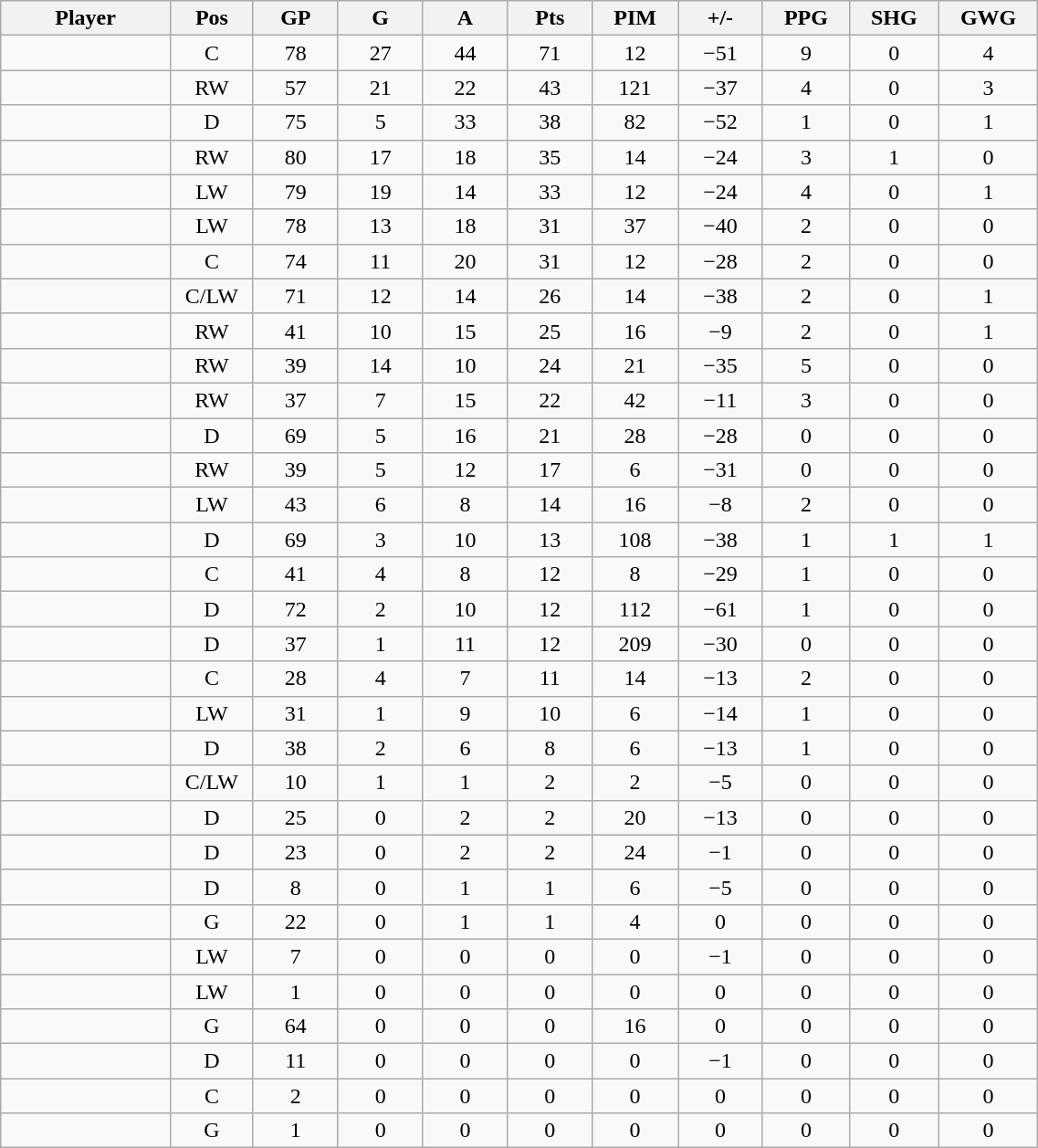<table class="wikitable sortable" width="60%">
<tr ALIGN="center">
<th bgcolor="#DDDDFF" width="10%">Player</th>
<th bgcolor="#DDDDFF" width="3%" title="Position">Pos</th>
<th bgcolor="#DDDDFF" width="5%" title="Games played">GP</th>
<th bgcolor="#DDDDFF" width="5%" title="Goals">G</th>
<th bgcolor="#DDDDFF" width="5%" title="Assists">A</th>
<th bgcolor="#DDDDFF" width="5%" title="Points">Pts</th>
<th bgcolor="#DDDDFF" width="5%" title="Penalties in Minutes">PIM</th>
<th bgcolor="#DDDDFF" width="5%" title="Plus/Minus">+/-</th>
<th bgcolor="#DDDDFF" width="5%" title="Power Play Goals">PPG</th>
<th bgcolor="#DDDDFF" width="5%" title="Short-handed Goals">SHG</th>
<th bgcolor="#DDDDFF" width="5%" title="Game-winning Goals">GWG</th>
</tr>
<tr align="center">
<td align="right"></td>
<td>C</td>
<td>78</td>
<td>27</td>
<td>44</td>
<td>71</td>
<td>12</td>
<td>−51</td>
<td>9</td>
<td>0</td>
<td>4</td>
</tr>
<tr align="center">
<td align="right"></td>
<td>RW</td>
<td>57</td>
<td>21</td>
<td>22</td>
<td>43</td>
<td>121</td>
<td>−37</td>
<td>4</td>
<td>0</td>
<td>3</td>
</tr>
<tr align="center">
<td align="right"></td>
<td>D</td>
<td>75</td>
<td>5</td>
<td>33</td>
<td>38</td>
<td>82</td>
<td>−52</td>
<td>1</td>
<td>0</td>
<td>1</td>
</tr>
<tr align="center">
<td align="right"></td>
<td>RW</td>
<td>80</td>
<td>17</td>
<td>18</td>
<td>35</td>
<td>14</td>
<td>−24</td>
<td>3</td>
<td>1</td>
<td>0</td>
</tr>
<tr align="center">
<td align="right"></td>
<td>LW</td>
<td>79</td>
<td>19</td>
<td>14</td>
<td>33</td>
<td>12</td>
<td>−24</td>
<td>4</td>
<td>0</td>
<td>1</td>
</tr>
<tr align="center">
<td align="right"></td>
<td>LW</td>
<td>78</td>
<td>13</td>
<td>18</td>
<td>31</td>
<td>37</td>
<td>−40</td>
<td>2</td>
<td>0</td>
<td>0</td>
</tr>
<tr align="center">
<td align="right"></td>
<td>C</td>
<td>74</td>
<td>11</td>
<td>20</td>
<td>31</td>
<td>12</td>
<td>−28</td>
<td>2</td>
<td>0</td>
<td>0</td>
</tr>
<tr align="center">
<td align="right"></td>
<td>C/LW</td>
<td>71</td>
<td>12</td>
<td>14</td>
<td>26</td>
<td>14</td>
<td>−38</td>
<td>2</td>
<td>0</td>
<td>1</td>
</tr>
<tr align="center">
<td align="right"></td>
<td>RW</td>
<td>41</td>
<td>10</td>
<td>15</td>
<td>25</td>
<td>16</td>
<td>−9</td>
<td>2</td>
<td>0</td>
<td>1</td>
</tr>
<tr align="center">
<td align="right"></td>
<td>RW</td>
<td>39</td>
<td>14</td>
<td>10</td>
<td>24</td>
<td>21</td>
<td>−35</td>
<td>5</td>
<td>0</td>
<td>0</td>
</tr>
<tr align="center">
<td align="right"></td>
<td>RW</td>
<td>37</td>
<td>7</td>
<td>15</td>
<td>22</td>
<td>42</td>
<td>−11</td>
<td>3</td>
<td>0</td>
<td>0</td>
</tr>
<tr align="center">
<td align="right"></td>
<td>D</td>
<td>69</td>
<td>5</td>
<td>16</td>
<td>21</td>
<td>28</td>
<td>−28</td>
<td>0</td>
<td>0</td>
<td>0</td>
</tr>
<tr align="center">
<td align="right"></td>
<td>RW</td>
<td>39</td>
<td>5</td>
<td>12</td>
<td>17</td>
<td>6</td>
<td>−31</td>
<td>0</td>
<td>0</td>
<td>0</td>
</tr>
<tr align="center">
<td align="right"></td>
<td>LW</td>
<td>43</td>
<td>6</td>
<td>8</td>
<td>14</td>
<td>16</td>
<td>−8</td>
<td>2</td>
<td>0</td>
<td>0</td>
</tr>
<tr align="center">
<td align="right"></td>
<td>D</td>
<td>69</td>
<td>3</td>
<td>10</td>
<td>13</td>
<td>108</td>
<td>−38</td>
<td>1</td>
<td>1</td>
<td>1</td>
</tr>
<tr align="center">
<td align="right"></td>
<td>C</td>
<td>41</td>
<td>4</td>
<td>8</td>
<td>12</td>
<td>8</td>
<td>−29</td>
<td>1</td>
<td>0</td>
<td>0</td>
</tr>
<tr align="center">
<td align="right"></td>
<td>D</td>
<td>72</td>
<td>2</td>
<td>10</td>
<td>12</td>
<td>112</td>
<td>−61</td>
<td>1</td>
<td>0</td>
<td>0</td>
</tr>
<tr align="center">
<td align="right"></td>
<td>D</td>
<td>37</td>
<td>1</td>
<td>11</td>
<td>12</td>
<td>209</td>
<td>−30</td>
<td>0</td>
<td>0</td>
<td>0</td>
</tr>
<tr align="center">
<td align="right"></td>
<td>C</td>
<td>28</td>
<td>4</td>
<td>7</td>
<td>11</td>
<td>14</td>
<td>−13</td>
<td>2</td>
<td>0</td>
<td>0</td>
</tr>
<tr align="center">
<td align="right"></td>
<td>LW</td>
<td>31</td>
<td>1</td>
<td>9</td>
<td>10</td>
<td>6</td>
<td>−14</td>
<td>1</td>
<td>0</td>
<td>0</td>
</tr>
<tr align="center">
<td align="right"></td>
<td>D</td>
<td>38</td>
<td>2</td>
<td>6</td>
<td>8</td>
<td>6</td>
<td>−13</td>
<td>1</td>
<td>0</td>
<td>0</td>
</tr>
<tr align="center">
<td align="right"></td>
<td>C/LW</td>
<td>10</td>
<td>1</td>
<td>1</td>
<td>2</td>
<td>2</td>
<td>−5</td>
<td>0</td>
<td>0</td>
<td>0</td>
</tr>
<tr align="center">
<td align="right"></td>
<td>D</td>
<td>25</td>
<td>0</td>
<td>2</td>
<td>2</td>
<td>20</td>
<td>−13</td>
<td>0</td>
<td>0</td>
<td>0</td>
</tr>
<tr align="center">
<td align="right"></td>
<td>D</td>
<td>23</td>
<td>0</td>
<td>2</td>
<td>2</td>
<td>24</td>
<td>−1</td>
<td>0</td>
<td>0</td>
<td>0</td>
</tr>
<tr align="center">
<td align="right"></td>
<td>D</td>
<td>8</td>
<td>0</td>
<td>1</td>
<td>1</td>
<td>6</td>
<td>−5</td>
<td>0</td>
<td>0</td>
<td>0</td>
</tr>
<tr align="center">
<td align="right"></td>
<td>G</td>
<td>22</td>
<td>0</td>
<td>1</td>
<td>1</td>
<td>4</td>
<td>0</td>
<td>0</td>
<td>0</td>
<td>0</td>
</tr>
<tr align="center">
<td align="right"></td>
<td>LW</td>
<td>7</td>
<td>0</td>
<td>0</td>
<td>0</td>
<td>0</td>
<td>−1</td>
<td>0</td>
<td>0</td>
<td>0</td>
</tr>
<tr align="center">
<td align="right"></td>
<td>LW</td>
<td>1</td>
<td>0</td>
<td>0</td>
<td>0</td>
<td>0</td>
<td>0</td>
<td>0</td>
<td>0</td>
<td>0</td>
</tr>
<tr align="center">
<td align="right"></td>
<td>G</td>
<td>64</td>
<td>0</td>
<td>0</td>
<td>0</td>
<td>16</td>
<td>0</td>
<td>0</td>
<td>0</td>
<td>0</td>
</tr>
<tr align="center">
<td align="right"></td>
<td>D</td>
<td>11</td>
<td>0</td>
<td>0</td>
<td>0</td>
<td>0</td>
<td>−1</td>
<td>0</td>
<td>0</td>
<td>0</td>
</tr>
<tr align="center">
<td align="right"></td>
<td>C</td>
<td>2</td>
<td>0</td>
<td>0</td>
<td>0</td>
<td>0</td>
<td>0</td>
<td>0</td>
<td>0</td>
<td>0</td>
</tr>
<tr align="center">
<td align="right"></td>
<td>G</td>
<td>1</td>
<td>0</td>
<td>0</td>
<td>0</td>
<td>0</td>
<td>0</td>
<td>0</td>
<td>0</td>
<td>0</td>
</tr>
</table>
